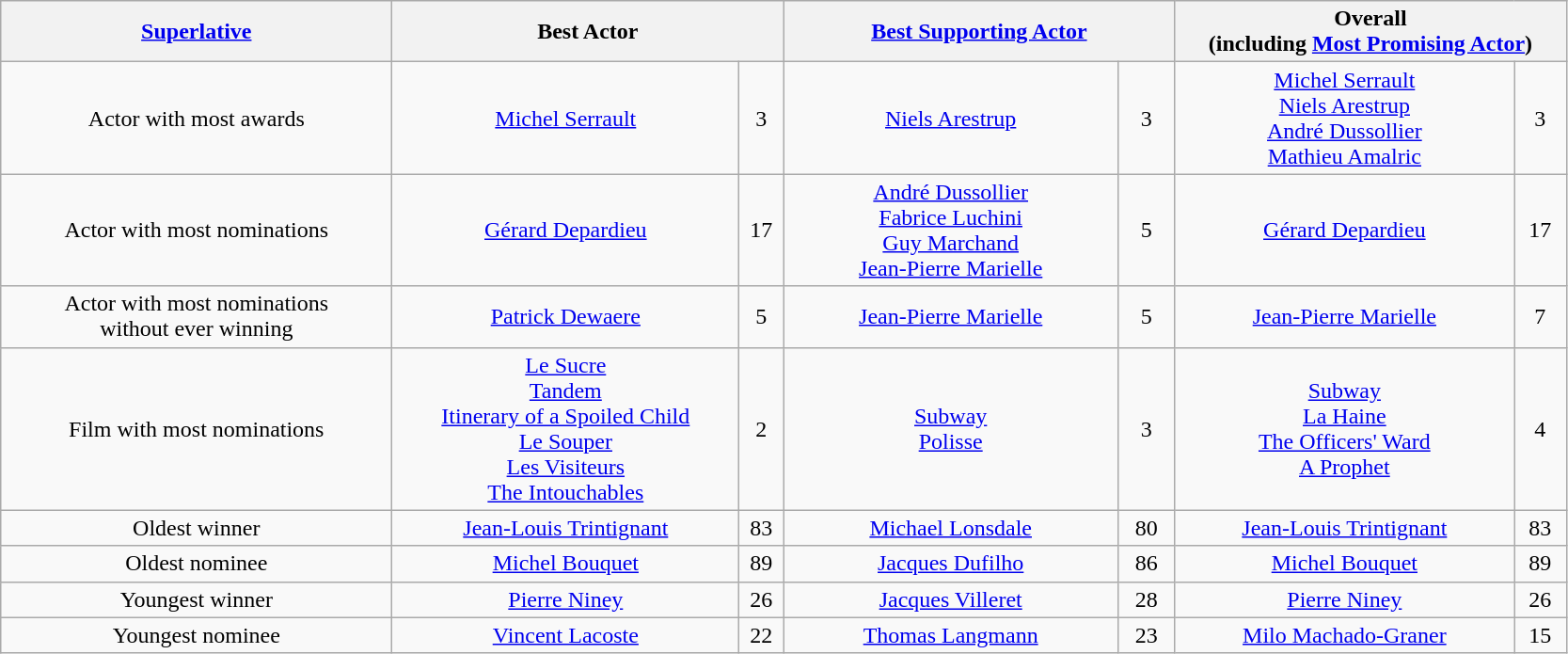<table class="wikitable" style="text-align: center">
<tr>
<th style="width:270px;"><a href='#'>Superlative</a></th>
<th colspan="2" style="width:270px;">Best Actor</th>
<th colspan="2" style="width:270px;"><a href='#'>Best Supporting Actor</a></th>
<th colspan="2" style="width:270px;">Overall<br>(including <a href='#'>Most Promising Actor</a>)</th>
</tr>
<tr>
<td>Actor with most awards</td>
<td><a href='#'>Michel Serrault</a></td>
<td>3</td>
<td><a href='#'>Niels Arestrup</a></td>
<td>3</td>
<td><a href='#'>Michel Serrault</a><br><a href='#'>Niels Arestrup</a><br><a href='#'>André Dussollier</a><br><a href='#'>Mathieu Amalric</a></td>
<td>3</td>
</tr>
<tr>
<td>Actor with most nominations</td>
<td><a href='#'>Gérard Depardieu</a></td>
<td>17</td>
<td><a href='#'>André Dussollier</a><br><a href='#'>Fabrice Luchini</a><br><a href='#'>Guy Marchand</a><br><a href='#'>Jean-Pierre Marielle</a></td>
<td>5</td>
<td><a href='#'>Gérard Depardieu</a></td>
<td>17</td>
</tr>
<tr>
<td>Actor with most nominations<br>without ever winning</td>
<td><a href='#'>Patrick Dewaere</a></td>
<td>5</td>
<td><a href='#'>Jean-Pierre Marielle</a></td>
<td>5</td>
<td><a href='#'>Jean-Pierre Marielle</a></td>
<td>7</td>
</tr>
<tr>
<td>Film with most nominations</td>
<td><a href='#'>Le Sucre</a><br><a href='#'>Tandem</a><br><a href='#'>Itinerary of a Spoiled Child</a><br><a href='#'>Le Souper</a><br><a href='#'>Les Visiteurs</a><br><a href='#'>The Intouchables</a></td>
<td>2</td>
<td><a href='#'>Subway</a><br><a href='#'>Polisse</a></td>
<td>3</td>
<td><a href='#'>Subway</a><br><a href='#'>La Haine</a><br><a href='#'>The Officers' Ward</a><br><a href='#'>A Prophet</a></td>
<td>4</td>
</tr>
<tr>
<td>Oldest winner</td>
<td><a href='#'>Jean-Louis Trintignant</a></td>
<td>83</td>
<td><a href='#'>Michael Lonsdale</a></td>
<td>80</td>
<td><a href='#'>Jean-Louis Trintignant</a></td>
<td>83</td>
</tr>
<tr>
<td>Oldest nominee</td>
<td><a href='#'>Michel Bouquet</a></td>
<td>89</td>
<td><a href='#'>Jacques Dufilho</a></td>
<td>86</td>
<td><a href='#'>Michel Bouquet</a></td>
<td>89</td>
</tr>
<tr>
<td>Youngest winner</td>
<td><a href='#'>Pierre Niney</a></td>
<td>26</td>
<td><a href='#'>Jacques Villeret</a></td>
<td>28</td>
<td><a href='#'>Pierre Niney</a></td>
<td>26</td>
</tr>
<tr>
<td>Youngest nominee</td>
<td><a href='#'>Vincent Lacoste</a></td>
<td>22</td>
<td><a href='#'>Thomas Langmann</a></td>
<td>23</td>
<td><a href='#'>Milo Machado-Graner</a></td>
<td>15</td>
</tr>
</table>
